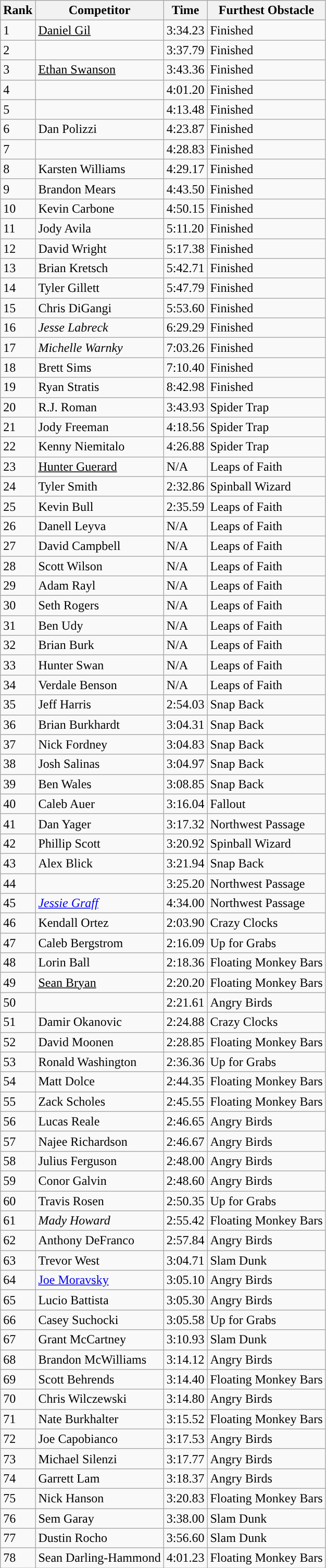<table class="wikitable sortable">
<tr>
<th>Rank</th>
<th>Competitor</th>
<th>Time</th>
<th>Furthest Obstacle</th>
</tr>
<tr>
<td>1</td>
<td><u>Daniel Gil</u></td>
<td>3:34.23</td>
<td>Finished</td>
</tr>
<tr>
<td>2</td>
<td><u></u></td>
<td>3:37.79</td>
<td>Finished</td>
</tr>
<tr>
<td>3</td>
<td><u>Ethan Swanson</u></td>
<td>3:43.36</td>
<td>Finished</td>
</tr>
<tr>
<td>4</td>
<td></td>
<td>4:01.20</td>
<td>Finished</td>
</tr>
<tr>
<td>5</td>
<td></td>
<td>4:13.48</td>
<td>Finished</td>
</tr>
<tr>
<td>6</td>
<td>Dan Polizzi</td>
<td>4:23.87</td>
<td>Finished</td>
</tr>
<tr>
<td>7</td>
<td></td>
<td>4:28.83</td>
<td>Finished</td>
</tr>
<tr>
<td>8</td>
<td>Karsten Williams</td>
<td>4:29.17</td>
<td>Finished</td>
</tr>
<tr>
<td>9</td>
<td>Brandon Mears</td>
<td>4:43.50</td>
<td>Finished</td>
</tr>
<tr>
<td>10</td>
<td>Kevin Carbone</td>
<td>4:50.15</td>
<td>Finished</td>
</tr>
<tr>
<td>11</td>
<td>Jody Avila</td>
<td>5:11.20</td>
<td>Finished</td>
</tr>
<tr>
<td>12</td>
<td>David Wright</td>
<td>5:17.38</td>
<td>Finished</td>
</tr>
<tr>
<td>13</td>
<td>Brian Kretsch</td>
<td>5:42.71</td>
<td>Finished</td>
</tr>
<tr>
<td>14</td>
<td>Tyler Gillett</td>
<td>5:47.79</td>
<td>Finished</td>
</tr>
<tr>
<td>15</td>
<td>Chris DiGangi</td>
<td>5:53.60</td>
<td>Finished</td>
</tr>
<tr>
<td>16</td>
<td><em>Jesse Labreck</em></td>
<td>6:29.29</td>
<td>Finished</td>
</tr>
<tr>
<td>17</td>
<td><em>Michelle Warnky</em></td>
<td>7:03.26</td>
<td>Finished</td>
</tr>
<tr>
<td>18</td>
<td>Brett Sims</td>
<td>7:10.40</td>
<td>Finished</td>
</tr>
<tr>
<td>19</td>
<td>Ryan Stratis</td>
<td>8:42.98</td>
<td>Finished</td>
</tr>
<tr>
<td>20</td>
<td>R.J. Roman</td>
<td>3:43.93</td>
<td>Spider Trap</td>
</tr>
<tr>
<td>21</td>
<td>Jody Freeman</td>
<td>4:18.56</td>
<td>Spider Trap</td>
</tr>
<tr>
<td>22</td>
<td>Kenny Niemitalo</td>
<td>4:26.88</td>
<td>Spider Trap</td>
</tr>
<tr>
<td>23</td>
<td><u>Hunter Guerard</u></td>
<td>N/A</td>
<td>Leaps of Faith</td>
</tr>
<tr>
<td>24</td>
<td>Tyler Smith</td>
<td>2:32.86</td>
<td>Spinball Wizard</td>
</tr>
<tr>
<td>25</td>
<td>Kevin Bull</td>
<td>2:35.59</td>
<td>Leaps of Faith</td>
</tr>
<tr>
<td>26</td>
<td>Danell Leyva</td>
<td>N/A</td>
<td>Leaps of Faith</td>
</tr>
<tr>
<td>27</td>
<td>David Campbell</td>
<td>N/A</td>
<td>Leaps of Faith</td>
</tr>
<tr>
<td>28</td>
<td>Scott Wilson</td>
<td>N/A</td>
<td>Leaps of Faith</td>
</tr>
<tr>
<td>29</td>
<td>Adam Rayl</td>
<td>N/A</td>
<td>Leaps of Faith</td>
</tr>
<tr>
<td>30</td>
<td>Seth Rogers</td>
<td>N/A</td>
<td>Leaps of Faith</td>
</tr>
<tr>
<td>31</td>
<td>Ben Udy</td>
<td>N/A</td>
<td>Leaps of Faith</td>
</tr>
<tr>
<td>32</td>
<td>Brian Burk</td>
<td>N/A</td>
<td>Leaps of Faith</td>
</tr>
<tr>
<td>33</td>
<td>Hunter Swan</td>
<td>N/A</td>
<td>Leaps of Faith</td>
</tr>
<tr>
<td>34</td>
<td>Verdale Benson</td>
<td>N/A</td>
<td>Leaps of Faith</td>
</tr>
<tr>
<td>35</td>
<td>Jeff Harris</td>
<td>2:54.03</td>
<td>Snap Back</td>
</tr>
<tr>
<td>36</td>
<td>Brian Burkhardt</td>
<td>3:04.31</td>
<td>Snap Back</td>
</tr>
<tr>
<td>37</td>
<td>Nick Fordney</td>
<td>3:04.83</td>
<td>Snap Back</td>
</tr>
<tr>
<td>38</td>
<td>Josh Salinas</td>
<td>3:04.97</td>
<td>Snap Back</td>
</tr>
<tr>
<td>39</td>
<td>Ben Wales</td>
<td>3:08.85</td>
<td>Snap Back</td>
</tr>
<tr>
<td>40</td>
<td>Caleb Auer</td>
<td>3:16.04</td>
<td>Fallout</td>
</tr>
<tr>
<td>41</td>
<td>Dan Yager</td>
<td>3:17.32</td>
<td>Northwest Passage</td>
</tr>
<tr>
<td>42</td>
<td>Phillip Scott</td>
<td>3:20.92</td>
<td>Spinball Wizard</td>
</tr>
<tr>
<td>43</td>
<td>Alex Blick</td>
<td>3:21.94</td>
<td>Snap Back</td>
</tr>
<tr>
<td>44</td>
<td></td>
<td>3:25.20</td>
<td>Northwest Passage</td>
</tr>
<tr>
<td>45</td>
<td><em><a href='#'>Jessie Graff</a></em></td>
<td>4:34.00</td>
<td>Northwest Passage</td>
</tr>
<tr>
<td>46</td>
<td>Kendall Ortez</td>
<td>2:03.90</td>
<td>Crazy Clocks</td>
</tr>
<tr>
<td>47</td>
<td>Caleb Bergstrom</td>
<td>2:16.09</td>
<td>Up for Grabs</td>
</tr>
<tr>
<td>48</td>
<td>Lorin Ball</td>
<td>2:18.36</td>
<td>Floating Monkey Bars</td>
</tr>
<tr>
<td>49</td>
<td><u>Sean Bryan</u></td>
<td>2:20.20</td>
<td>Floating Monkey Bars</td>
</tr>
<tr>
<td>50</td>
<td><u></u></td>
<td>2:21.61</td>
<td>Angry Birds</td>
</tr>
<tr>
<td>51</td>
<td>Damir Okanovic</td>
<td>2:24.88</td>
<td>Crazy Clocks</td>
</tr>
<tr>
<td>52</td>
<td>David Moonen</td>
<td>2:28.85</td>
<td>Floating Monkey Bars</td>
</tr>
<tr>
<td>53</td>
<td>Ronald Washington</td>
<td>2:36.36</td>
<td>Up for Grabs</td>
</tr>
<tr>
<td>54</td>
<td>Matt Dolce</td>
<td>2:44.35</td>
<td>Floating Monkey Bars</td>
</tr>
<tr>
<td>55</td>
<td>Zack Scholes</td>
<td>2:45.55</td>
<td>Floating Monkey Bars</td>
</tr>
<tr>
<td>56</td>
<td>Lucas Reale</td>
<td>2:46.65</td>
<td>Angry Birds</td>
</tr>
<tr>
<td>57</td>
<td>Najee Richardson</td>
<td>2:46.67</td>
<td>Angry Birds</td>
</tr>
<tr>
<td>58</td>
<td>Julius Ferguson</td>
<td>2:48.00</td>
<td>Angry Birds</td>
</tr>
<tr>
<td>59</td>
<td>Conor Galvin</td>
<td>2:48.60</td>
<td>Angry Birds</td>
</tr>
<tr>
<td>60</td>
<td>Travis Rosen</td>
<td>2:50.35</td>
<td>Up for Grabs</td>
</tr>
<tr>
<td>61</td>
<td><em>Mady Howard</em></td>
<td>2:55.42</td>
<td>Floating Monkey Bars</td>
</tr>
<tr>
<td>62</td>
<td>Anthony DeFranco</td>
<td>2:57.84</td>
<td>Angry Birds</td>
</tr>
<tr>
<td>63</td>
<td>Trevor West</td>
<td>3:04.71</td>
<td>Slam Dunk</td>
</tr>
<tr>
<td>64</td>
<td><a href='#'>Joe Moravsky</a></td>
<td>3:05.10</td>
<td>Angry Birds</td>
</tr>
<tr>
<td>65</td>
<td>Lucio Battista</td>
<td>3:05.30</td>
<td>Angry Birds</td>
</tr>
<tr>
<td>66</td>
<td>Casey Suchocki</td>
<td>3:05.58</td>
<td>Up for Grabs</td>
</tr>
<tr>
<td>67</td>
<td>Grant McCartney</td>
<td>3:10.93</td>
<td>Slam Dunk</td>
</tr>
<tr>
<td>68</td>
<td>Brandon McWilliams</td>
<td>3:14.12</td>
<td>Angry Birds</td>
</tr>
<tr>
<td>69</td>
<td>Scott Behrends</td>
<td>3:14.40</td>
<td>Floating Monkey Bars</td>
</tr>
<tr>
<td>70</td>
<td>Chris Wilczewski</td>
<td>3:14.80</td>
<td>Angry Birds</td>
</tr>
<tr>
<td>71</td>
<td>Nate Burkhalter</td>
<td>3:15.52</td>
<td>Floating Monkey Bars</td>
</tr>
<tr>
<td>72</td>
<td>Joe Capobianco</td>
<td>3:17.53</td>
<td>Angry Birds</td>
</tr>
<tr>
<td>73</td>
<td>Michael Silenzi</td>
<td>3:17.77</td>
<td>Angry Birds</td>
</tr>
<tr>
<td>74</td>
<td>Garrett Lam</td>
<td>3:18.37</td>
<td>Angry Birds</td>
</tr>
<tr>
<td>75</td>
<td>Nick Hanson</td>
<td>3:20.83</td>
<td>Floating Monkey Bars</td>
</tr>
<tr>
<td>76</td>
<td>Sem Garay</td>
<td>3:38.00</td>
<td>Slam Dunk</td>
</tr>
<tr>
<td>77</td>
<td>Dustin Rocho</td>
<td>3:56.60</td>
<td>Slam Dunk</td>
</tr>
<tr>
<td>78</td>
<td>Sean Darling-Hammond</td>
<td>4:01.23</td>
<td>Floating Monkey Bars</td>
</tr>
</table>
